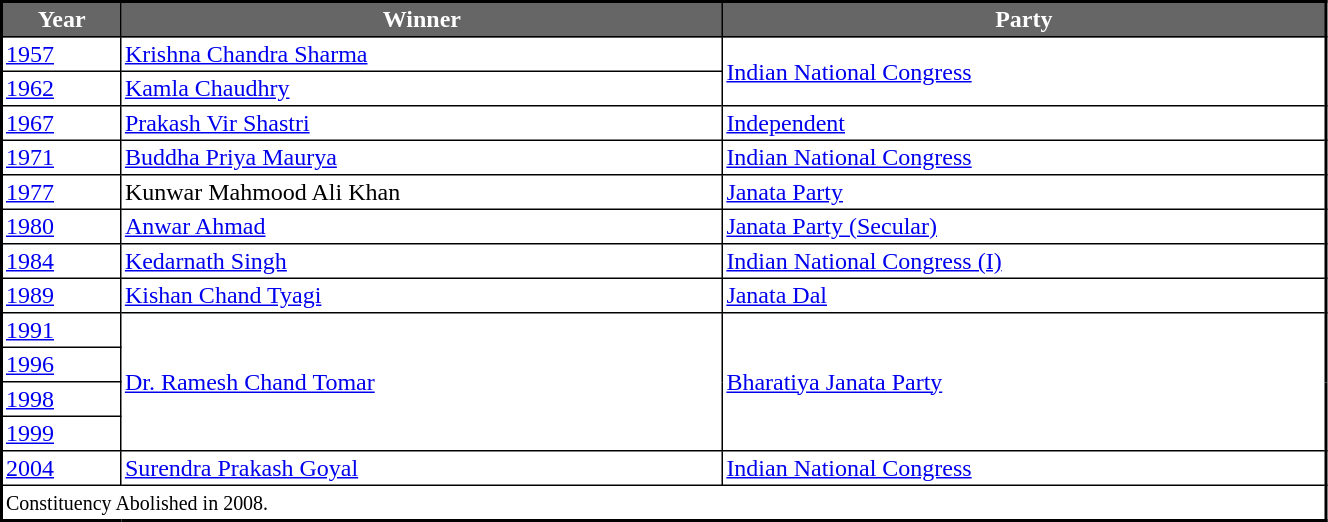<table class="sortable" width="70%" cellpadding="2" cellspacing="0" border="1" style="border-collapse: collapse; border: 2px #000000 solid; font-size: x-big; font-family: verdana">
<tr>
<th style="background-color:#666666; color:white">Year</th>
<th style="background-color:#666666; color:white">Winner</th>
<th style="background-color:#666666; color:white">Party</th>
</tr>
<tr>
<td><a href='#'>1957</a></td>
<td><a href='#'>Krishna Chandra Sharma</a></td>
<td rowspan=2><a href='#'>Indian National Congress</a></td>
</tr>
<tr>
<td><a href='#'>1962</a></td>
<td><a href='#'>Kamla Chaudhry</a></td>
</tr>
<tr>
<td><a href='#'>1967</a></td>
<td><a href='#'>Prakash Vir Shastri</a></td>
<td><a href='#'>Independent</a></td>
</tr>
<tr>
<td><a href='#'>1971</a></td>
<td><a href='#'>Buddha Priya Maurya</a></td>
<td><a href='#'>Indian National Congress</a></td>
</tr>
<tr>
<td><a href='#'>1977</a></td>
<td>Kunwar Mahmood Ali Khan</td>
<td><a href='#'>Janata Party</a></td>
</tr>
<tr>
<td><a href='#'>1980</a></td>
<td><a href='#'>Anwar Ahmad</a></td>
<td><a href='#'>Janata Party (Secular)</a></td>
</tr>
<tr>
<td><a href='#'>1984</a></td>
<td><a href='#'>Kedarnath Singh</a></td>
<td><a href='#'>Indian National Congress (I)</a></td>
</tr>
<tr>
<td><a href='#'>1989</a></td>
<td><a href='#'>Kishan Chand Tyagi</a></td>
<td><a href='#'>Janata Dal</a></td>
</tr>
<tr>
<td><a href='#'>1991</a></td>
<td rowspan=4><a href='#'>Dr. Ramesh Chand Tomar</a></td>
<td rowspan=4><a href='#'>Bharatiya Janata Party</a></td>
</tr>
<tr>
<td><a href='#'>1996</a></td>
</tr>
<tr>
<td><a href='#'>1998</a></td>
</tr>
<tr>
<td><a href='#'>1999</a></td>
</tr>
<tr>
<td><a href='#'>2004</a></td>
<td><a href='#'>Surendra Prakash Goyal</a></td>
<td><a href='#'>Indian National Congress</a></td>
</tr>
<tr>
<td colspan="3"><small>Constituency Abolished in 2008.</small></td>
</tr>
</table>
